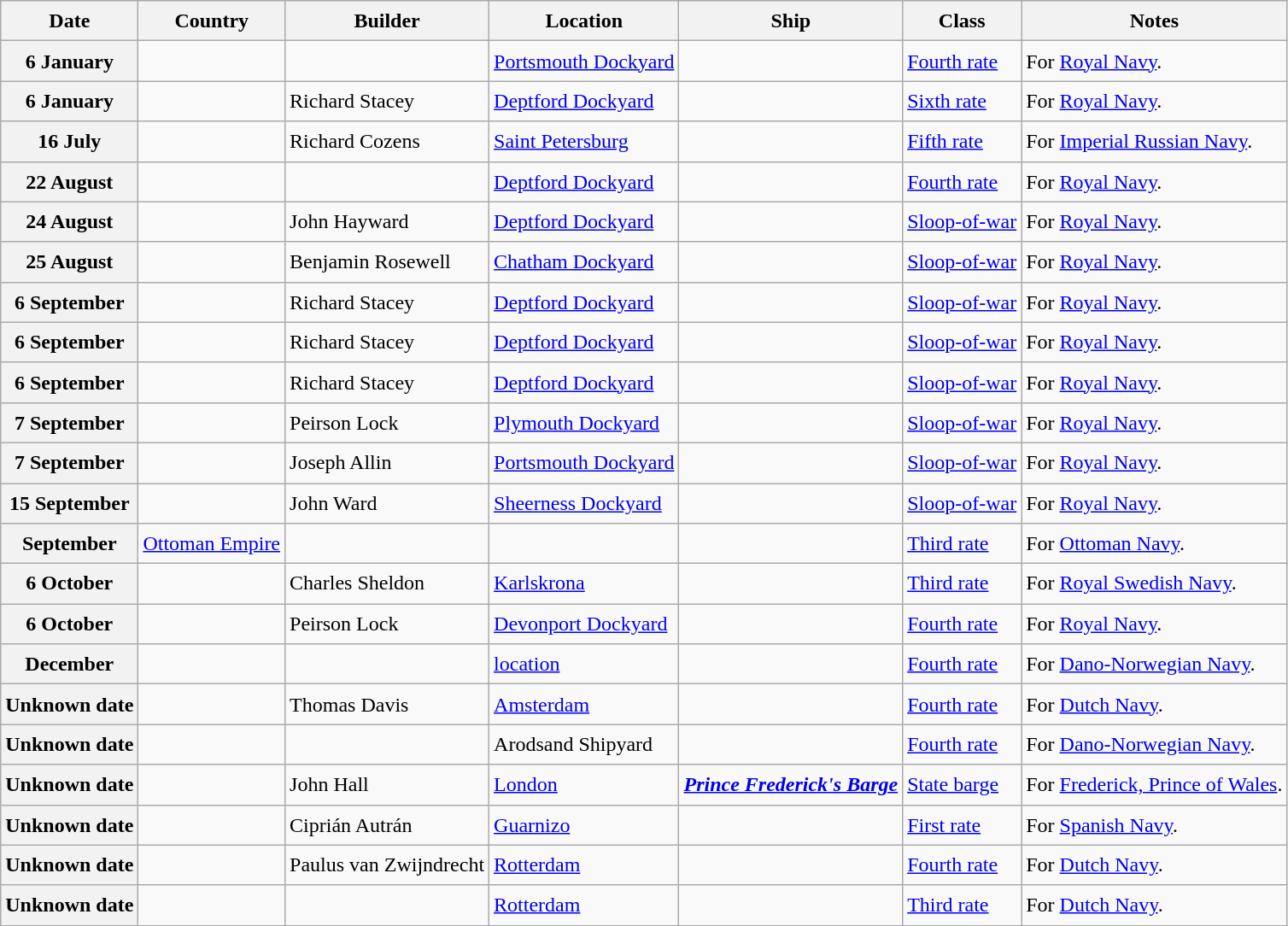<table class="wikitable sortable" style="font-size:1.00em; line-height:1.5em;">
<tr>
<th>Date</th>
<th>Country</th>
<th>Builder</th>
<th>Location</th>
<th>Ship</th>
<th>Class</th>
<th>Notes</th>
</tr>
<tr ---->
<th>6 January</th>
<td></td>
<td></td>
<td><a href='#'>Portsmouth Dockyard</a></td>
<td><strong></strong></td>
<td><a href='#'>Fourth rate</a></td>
<td>For <a href='#'>Royal Navy</a>.</td>
</tr>
<tr ---->
<th>6 January</th>
<td></td>
<td>Richard Stacey</td>
<td><a href='#'>Deptford Dockyard</a></td>
<td><strong></strong></td>
<td><a href='#'>Sixth rate</a></td>
<td>For <a href='#'>Royal Navy</a>.</td>
</tr>
<tr ---->
<th>16 July</th>
<td></td>
<td>Richard Cozens</td>
<td><a href='#'>Saint Petersburg</a></td>
<td><strong></strong></td>
<td><a href='#'>Fifth rate</a></td>
<td>For <a href='#'>Imperial Russian Navy</a>.</td>
</tr>
<tr ---->
<th>22 August</th>
<td></td>
<td></td>
<td><a href='#'>Deptford Dockyard</a></td>
<td><strong></strong></td>
<td><a href='#'>Fourth rate</a></td>
<td>For <a href='#'>Royal Navy</a>.</td>
</tr>
<tr ---->
<th>24 August</th>
<td></td>
<td>John Hayward</td>
<td><a href='#'>Deptford Dockyard</a></td>
<td><strong></strong></td>
<td><a href='#'>Sloop-of-war</a></td>
<td>For <a href='#'>Royal Navy</a>.</td>
</tr>
<tr ---->
<th>25 August</th>
<td></td>
<td>Benjamin Rosewell</td>
<td><a href='#'>Chatham Dockyard</a></td>
<td><strong></strong></td>
<td><a href='#'>Sloop-of-war</a></td>
<td>For <a href='#'>Royal Navy</a>.</td>
</tr>
<tr ---->
<th>6 September</th>
<td></td>
<td>Richard Stacey</td>
<td><a href='#'>Deptford Dockyard</a></td>
<td><strong></strong></td>
<td><a href='#'>Sloop-of-war</a></td>
<td>For <a href='#'>Royal Navy</a>.</td>
</tr>
<tr ---->
<th>6 September</th>
<td></td>
<td>Richard Stacey</td>
<td><a href='#'>Deptford Dockyard</a></td>
<td><strong></strong></td>
<td><a href='#'>Sloop-of-war</a></td>
<td>For <a href='#'>Royal Navy</a>.</td>
</tr>
<tr ---->
<th>6 September</th>
<td></td>
<td>Richard Stacey</td>
<td><a href='#'>Deptford Dockyard</a></td>
<td><strong></strong></td>
<td><a href='#'>Sloop-of-war</a></td>
<td>For <a href='#'>Royal Navy</a>.</td>
</tr>
<tr ---->
<th>7 September</th>
<td></td>
<td>Peirson Lock</td>
<td><a href='#'>Plymouth Dockyard</a></td>
<td><strong></strong></td>
<td><a href='#'>Sloop-of-war</a></td>
<td>For <a href='#'>Royal Navy</a>.</td>
</tr>
<tr ---->
<th>7 September</th>
<td></td>
<td>Joseph Allin</td>
<td><a href='#'>Portsmouth Dockyard</a></td>
<td><strong></strong></td>
<td><a href='#'>Sloop-of-war</a></td>
<td>For <a href='#'>Royal Navy</a>.</td>
</tr>
<tr ---->
<th>15 September</th>
<td></td>
<td>John Ward</td>
<td><a href='#'>Sheerness Dockyard</a></td>
<td><strong></strong></td>
<td><a href='#'>Sloop-of-war</a></td>
<td>For <a href='#'>Royal Navy</a>.</td>
</tr>
<tr ---->
<th>September</th>
<td> <a href='#'>Ottoman Empire</a></td>
<td></td>
<td></td>
<td><strong></strong></td>
<td><a href='#'>Third rate</a></td>
<td>For <a href='#'>Ottoman Navy</a>.</td>
</tr>
<tr ---->
<th>6 October</th>
<td></td>
<td>Charles Sheldon</td>
<td><a href='#'>Karlskrona</a></td>
<td><strong></strong></td>
<td><a href='#'>Third rate</a></td>
<td>For <a href='#'>Royal Swedish Navy</a>.</td>
</tr>
<tr ---->
<th>6 October</th>
<td></td>
<td>Peirson Lock</td>
<td><a href='#'>Devonport Dockyard</a></td>
<td><strong></strong></td>
<td><a href='#'>Fourth rate</a></td>
<td>For <a href='#'>Royal Navy</a>.</td>
</tr>
<tr ---->
<th>December</th>
<td></td>
<td></td>
<td><a href='#'>location</a></td>
<td><strong></strong></td>
<td><a href='#'>Fourth rate</a></td>
<td>For <a href='#'>Dano-Norwegian Navy</a>.</td>
</tr>
<tr ---->
<th>Unknown date</th>
<td></td>
<td>Thomas Davis</td>
<td><a href='#'>Amsterdam</a></td>
<td><strong></strong></td>
<td><a href='#'>Fourth rate</a></td>
<td>For <a href='#'>Dutch Navy</a>.</td>
</tr>
<tr ---->
<th>Unknown date</th>
<td></td>
<td></td>
<td>Arodsand Shipyard</td>
<td><strong></strong></td>
<td><a href='#'>Fourth rate</a></td>
<td>For <a href='#'>Dano-Norwegian Navy</a>.</td>
</tr>
<tr ---->
<th>Unknown date</th>
<td></td>
<td>John Hall</td>
<td><a href='#'>London</a></td>
<td><strong><em><a href='#'>Prince Frederick's Barge</a></em></strong></td>
<td><a href='#'>State barge</a></td>
<td>For <a href='#'>Frederick, Prince of Wales</a>.</td>
</tr>
<tr ---->
<th>Unknown date</th>
<td></td>
<td>Ciprián Autrán</td>
<td><a href='#'>Guarnizo</a></td>
<td><strong></strong></td>
<td><a href='#'>First rate</a></td>
<td>For <a href='#'>Spanish Navy</a>.</td>
</tr>
<tr ---->
<th>Unknown date</th>
<td></td>
<td>Paulus van Zwijndrecht</td>
<td><a href='#'>Rotterdam</a></td>
<td><strong></strong></td>
<td><a href='#'>Fourth rate</a></td>
<td>For <a href='#'>Dutch Navy</a>.</td>
</tr>
<tr ---->
<th>Unknown date</th>
<td></td>
<td></td>
<td><a href='#'>Rotterdam</a></td>
<td><strong></strong></td>
<td><a href='#'>Third rate</a></td>
<td>For <a href='#'>Dutch Navy</a>.</td>
</tr>
</table>
